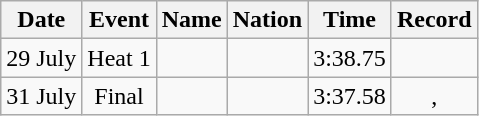<table class="wikitable sortable" style=text-align:center>
<tr>
<th>Date</th>
<th>Event</th>
<th>Name</th>
<th>Nation</th>
<th>Time</th>
<th>Record</th>
</tr>
<tr>
<td>29 July</td>
<td>Heat 1</td>
<td align=left></td>
<td align=left></td>
<td>3:38.75</td>
<td></td>
</tr>
<tr>
<td>31 July</td>
<td>Final</td>
<td align=left></td>
<td align=left></td>
<td>3:37.58</td>
<td>, </td>
</tr>
</table>
